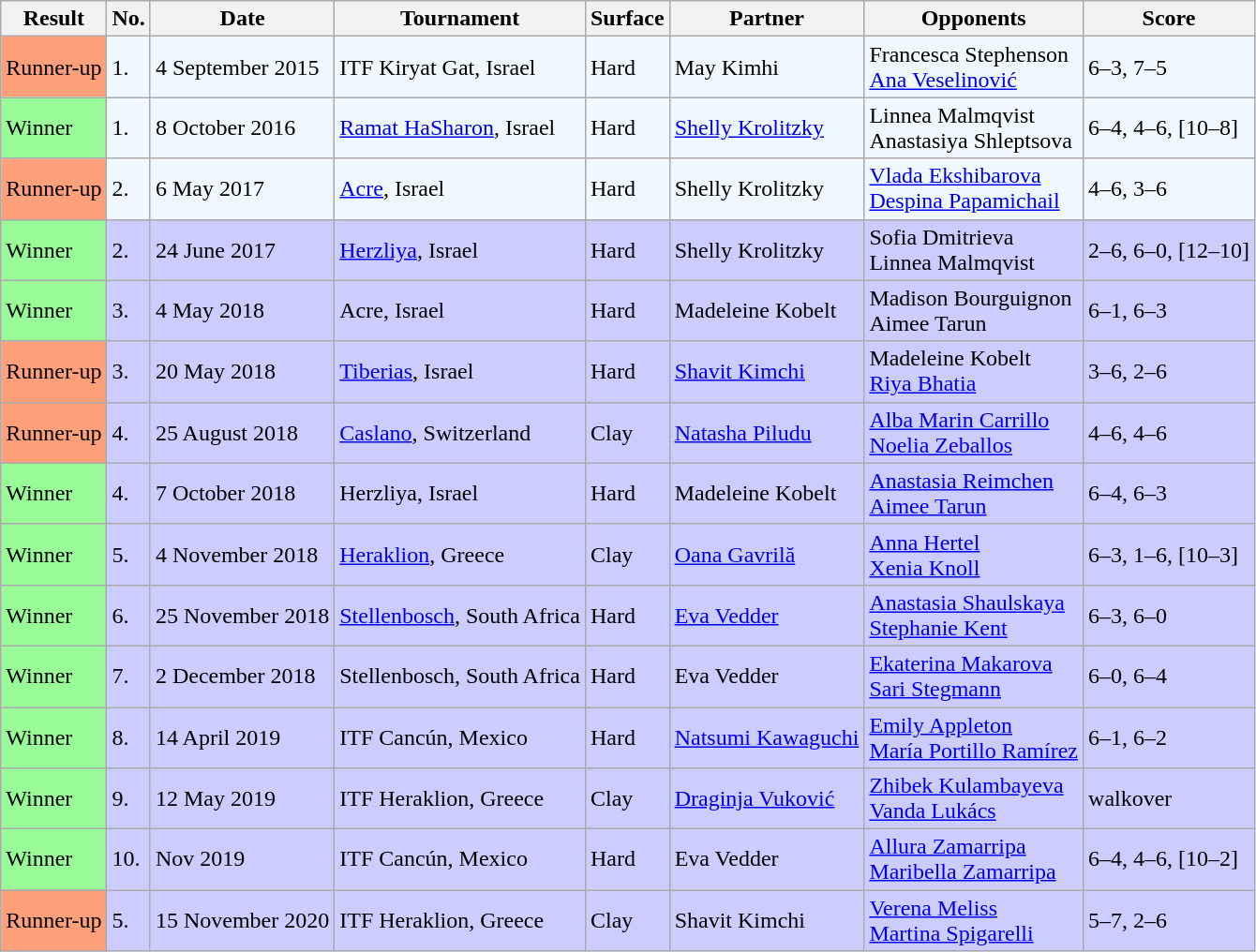<table class="sortable wikitable">
<tr>
<th>Result</th>
<th>No.</th>
<th>Date</th>
<th>Tournament</th>
<th>Surface</th>
<th>Partner</th>
<th>Opponents</th>
<th class="unsortable">Score</th>
</tr>
<tr style="background:#f0f8ff;">
<td bgcolor="#FFA07A">Runner-up</td>
<td>1.</td>
<td>4 September 2015</td>
<td>ITF Kiryat Gat, Israel</td>
<td>Hard</td>
<td> May Kimhi</td>
<td> Francesca Stephenson <br>  <a href='#'>Ana Veselinović</a></td>
<td>6–3, 7–5</td>
</tr>
<tr style="background:#f0f8ff;">
<td style="background:#98fb98;">Winner</td>
<td>1.</td>
<td>8 October 2016</td>
<td><a href='#'>Ramat HaSharon</a>, Israel</td>
<td>Hard</td>
<td> <a href='#'>Shelly Krolitzky</a></td>
<td> Linnea Malmqvist <br>  Anastasiya Shleptsova</td>
<td>6–4, 4–6, [10–8]</td>
</tr>
<tr style="background:#f0f8ff;">
<td bgcolor="FFA07A">Runner-up</td>
<td>2.</td>
<td>6 May 2017</td>
<td><a href='#'>Acre</a>, Israel</td>
<td>Hard</td>
<td> Shelly Krolitzky</td>
<td> <a href='#'>Vlada Ekshibarova</a> <br>  <a href='#'>Despina Papamichail</a></td>
<td>4–6, 3–6</td>
</tr>
<tr style="background:#ccccff;">
<td style="background:#98fb98;">Winner</td>
<td>2.</td>
<td>24 June 2017</td>
<td><a href='#'>Herzliya</a>, Israel</td>
<td>Hard</td>
<td> Shelly Krolitzky</td>
<td> Sofia Dmitrieva <br>  Linnea Malmqvist</td>
<td>2–6, 6–0, [12–10]</td>
</tr>
<tr style="background:#ccccff;">
<td style="background:#98fb98;">Winner</td>
<td>3.</td>
<td>4 May 2018</td>
<td>Acre, Israel</td>
<td>Hard</td>
<td> Madeleine Kobelt</td>
<td> Madison Bourguignon <br>  Aimee Tarun</td>
<td>6–1, 6–3</td>
</tr>
<tr style="background:#ccccff;">
<td bgcolor="FFA07A">Runner-up</td>
<td>3.</td>
<td>20 May 2018</td>
<td><a href='#'>Tiberias</a>, Israel</td>
<td>Hard</td>
<td> <a href='#'>Shavit Kimchi</a></td>
<td> Madeleine Kobelt <br>  <a href='#'>Riya Bhatia</a></td>
<td>3–6, 2–6</td>
</tr>
<tr style="background:#ccccff;">
<td bgcolor="FFA07A">Runner-up</td>
<td>4.</td>
<td>25 August 2018</td>
<td><a href='#'>Caslano</a>, Switzerland</td>
<td>Clay</td>
<td> <a href='#'>Natasha Piludu</a></td>
<td> <a href='#'>Alba Marin Carrillo</a> <br>  <a href='#'>Noelia Zeballos</a></td>
<td>4–6, 4–6</td>
</tr>
<tr style="background:#ccccff;">
<td style="background:#98fb98;">Winner</td>
<td>4.</td>
<td>7 October 2018</td>
<td>Herzliya, Israel</td>
<td>Hard</td>
<td> Madeleine Kobelt</td>
<td> <a href='#'>Anastasia Reimchen</a> <br>  <a href='#'>Aimee Tarun</a></td>
<td>6–4, 6–3</td>
</tr>
<tr style="background:#ccccff;">
<td style="background:#98fb98;">Winner</td>
<td>5.</td>
<td>4 November 2018</td>
<td><a href='#'>Heraklion</a>, Greece</td>
<td>Clay</td>
<td> <a href='#'>Oana Gavrilă</a></td>
<td> <a href='#'>Anna Hertel</a> <br>  <a href='#'>Xenia Knoll</a></td>
<td>6–3, 1–6, [10–3]</td>
</tr>
<tr style="background:#ccccff;">
<td style="background:#98fb98;">Winner</td>
<td>6.</td>
<td>25 November 2018</td>
<td><a href='#'>Stellenbosch</a>, South Africa</td>
<td>Hard</td>
<td> <a href='#'>Eva Vedder</a></td>
<td> <a href='#'>Anastasia Shaulskaya</a> <br>  <a href='#'>Stephanie Kent</a></td>
<td>6–3, 6–0</td>
</tr>
<tr style="background:#ccccff;">
<td style="background:#98fb98;">Winner</td>
<td>7.</td>
<td>2 December 2018</td>
<td>Stellenbosch, South Africa</td>
<td>Hard</td>
<td> Eva Vedder</td>
<td> <a href='#'>Ekaterina Makarova</a> <br>  <a href='#'>Sari Stegmann</a></td>
<td>6–0, 6–4</td>
</tr>
<tr style="background:#ccccff;">
<td style="background:#98fb98;">Winner</td>
<td>8.</td>
<td>14 April 2019</td>
<td>ITF Cancún, Mexico</td>
<td>Hard</td>
<td> <a href='#'>Natsumi Kawaguchi</a></td>
<td> <a href='#'>Emily Appleton</a> <br>  <a href='#'>María Portillo Ramírez</a></td>
<td>6–1, 6–2</td>
</tr>
<tr style="background:#ccccff;">
<td style="background:#98fb98;">Winner</td>
<td>9.</td>
<td>12 May 2019</td>
<td>ITF Heraklion, Greece</td>
<td>Clay</td>
<td> <a href='#'>Draginja Vuković</a></td>
<td> <a href='#'>Zhibek Kulambayeva</a> <br>  <a href='#'>Vanda Lukács</a></td>
<td>walkover</td>
</tr>
<tr style="background:#ccccff;">
<td style="background:#98fb98;">Winner</td>
<td>10.</td>
<td>Nov 2019</td>
<td>ITF Cancún, Mexico</td>
<td>Hard</td>
<td> Eva Vedder</td>
<td> <a href='#'>Allura Zamarripa</a> <br>  <a href='#'>Maribella Zamarripa</a></td>
<td>6–4, 4–6, [10–2]</td>
</tr>
<tr style="background:#ccccff;">
<td bgcolor="FFA07A">Runner-up</td>
<td>5.</td>
<td>15 November 2020</td>
<td>ITF Heraklion, Greece</td>
<td>Clay</td>
<td> Shavit Kimchi</td>
<td> <a href='#'>Verena Meliss</a> <br>  <a href='#'>Martina Spigarelli</a></td>
<td>5–7, 2–6</td>
</tr>
</table>
